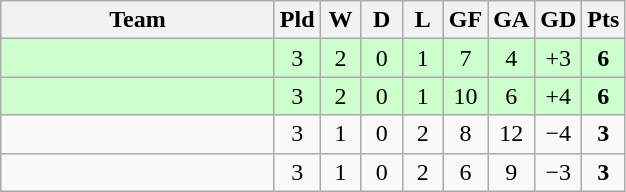<table class="wikitable" style="text-align: center;">
<tr>
<th width="175">Team</th>
<th width="20">Pld</th>
<th width="20">W</th>
<th width="20">D</th>
<th width="20">L</th>
<th width="20">GF</th>
<th width="20">GA</th>
<th width="20">GD</th>
<th width="20">Pts</th>
</tr>
<tr bgcolor="#ccffcc">
<td align="left"></td>
<td>3</td>
<td>2</td>
<td>0</td>
<td>1</td>
<td>7</td>
<td>4</td>
<td>+3</td>
<td><strong>6</strong></td>
</tr>
<tr bgcolor="#ccffcc">
<td align="left"></td>
<td>3</td>
<td>2</td>
<td>0</td>
<td>1</td>
<td>10</td>
<td>6</td>
<td>+4</td>
<td><strong>6</strong></td>
</tr>
<tr>
<td align="left"></td>
<td>3</td>
<td>1</td>
<td>0</td>
<td>2</td>
<td>8</td>
<td>12</td>
<td>−4</td>
<td><strong>3</strong></td>
</tr>
<tr>
<td align="left"></td>
<td>3</td>
<td>1</td>
<td>0</td>
<td>2</td>
<td>6</td>
<td>9</td>
<td>−3</td>
<td><strong>3</strong></td>
</tr>
</table>
